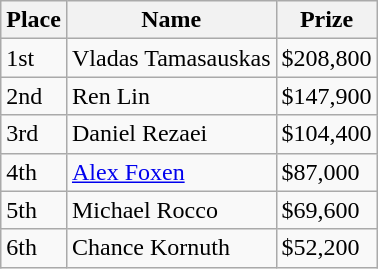<table class="wikitable">
<tr>
<th>Place</th>
<th>Name</th>
<th>Prize</th>
</tr>
<tr>
<td>1st</td>
<td> Vladas Tamasauskas</td>
<td>$208,800</td>
</tr>
<tr>
<td>2nd</td>
<td> Ren Lin</td>
<td>$147,900</td>
</tr>
<tr>
<td>3rd</td>
<td> Daniel Rezaei</td>
<td>$104,400</td>
</tr>
<tr>
<td>4th</td>
<td> <a href='#'>Alex Foxen</a></td>
<td>$87,000</td>
</tr>
<tr>
<td>5th</td>
<td> Michael Rocco</td>
<td>$69,600</td>
</tr>
<tr>
<td>6th</td>
<td> Chance Kornuth</td>
<td>$52,200</td>
</tr>
</table>
